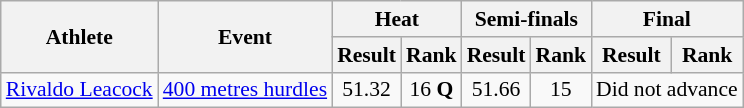<table class="wikitable" style="font-size:90%; text-align:center">
<tr>
<th rowspan="2">Athlete</th>
<th rowspan="2">Event</th>
<th colspan="2">Heat</th>
<th colspan="2">Semi-finals</th>
<th colspan="2">Final</th>
</tr>
<tr>
<th>Result</th>
<th>Rank</th>
<th>Result</th>
<th>Rank</th>
<th>Result</th>
<th>Rank</th>
</tr>
<tr>
<td align="left"><a href='#'>Rivaldo Leacock</a></td>
<td align="left"><a href='#'>400 metres hurdles</a></td>
<td>51.32</td>
<td>16 <strong>Q</strong></td>
<td>51.66</td>
<td>15</td>
<td colspan="2">Did not advance</td>
</tr>
</table>
